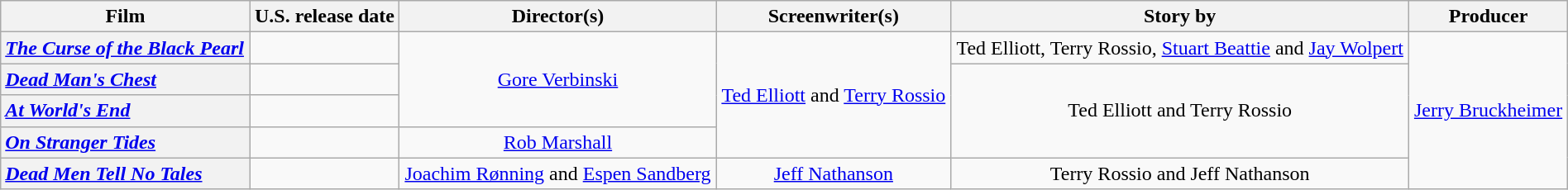<table class="wikitable plainrowheaders" style="text-align:center" width="100%">
<tr>
<th scope="col">Film</th>
<th scope="col">U.S. release date</th>
<th scope="col">Director(s)</th>
<th scope="col">Screenwriter(s)</th>
<th scope="col">Story by</th>
<th scope="col">Producer</th>
</tr>
<tr>
<th scope="row" style="text-align:left"><em><a href='#'>The Curse of the Black Pearl</a></em></th>
<td style="text-align:left"></td>
<td rowspan="3"><a href='#'>Gore Verbinski</a></td>
<td rowspan="4"><a href='#'>Ted Elliott</a> and <a href='#'>Terry Rossio</a></td>
<td>Ted Elliott, Terry Rossio, <a href='#'>Stuart Beattie</a> and <a href='#'>Jay Wolpert</a></td>
<td rowspan="5"><a href='#'>Jerry Bruckheimer</a></td>
</tr>
<tr>
<th scope="row" style="text-align:left"><em><a href='#'>Dead Man's Chest</a></em></th>
<td style="text-align:left"></td>
<td rowspan="3">Ted Elliott and Terry Rossio</td>
</tr>
<tr>
<th scope="row" style="text-align:left"><em><a href='#'>At World's End</a></em></th>
<td style="text-align:left"></td>
</tr>
<tr>
<th scope="row" style="text-align:left"><em><a href='#'>On Stranger Tides</a></em></th>
<td style="text-align:left"></td>
<td><a href='#'>Rob Marshall</a></td>
</tr>
<tr>
<th scope="row" style="text-align:left"><em><a href='#'>Dead Men Tell No Tales</a></em></th>
<td style="text-align:left"></td>
<td><a href='#'>Joachim Rønning</a> and <a href='#'>Espen Sandberg</a></td>
<td><a href='#'>Jeff Nathanson</a></td>
<td>Terry Rossio and Jeff Nathanson</td>
</tr>
</table>
